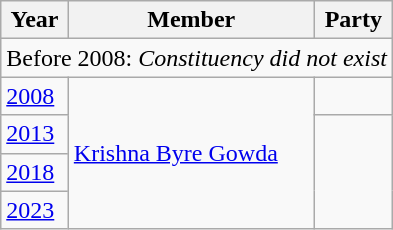<table class="wikitable sortable">
<tr>
<th>Year</th>
<th>Member</th>
<th colspan=2>Party</th>
</tr>
<tr>
<td colspan=4>Before 2008: <em>Constituency did not exist</em></td>
</tr>
<tr>
<td><a href='#'>2008</a></td>
<td rowspan="4"><a href='#'>Krishna Byre Gowda</a></td>
<td></td>
</tr>
<tr>
<td><a href='#'>2013</a></td>
</tr>
<tr>
<td><a href='#'>2018</a></td>
</tr>
<tr>
<td><a href='#'>2023</a></td>
</tr>
</table>
